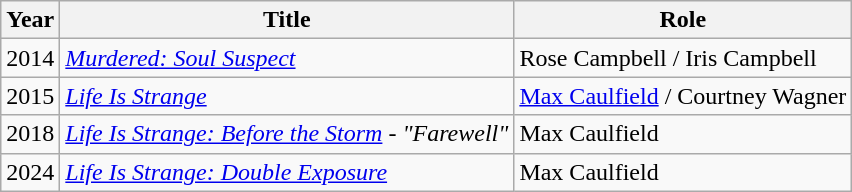<table class="wikitable sortable plainrowheaders">
<tr>
<th class="unsortable">Year</th>
<th class="unsortable">Title</th>
<th class="unsortable">Role</th>
</tr>
<tr>
<td>2014</td>
<td><em><a href='#'>Murdered: Soul Suspect</a></em></td>
<td>Rose Campbell / Iris Campbell</td>
</tr>
<tr>
<td>2015</td>
<td><em><a href='#'>Life Is Strange</a></em></td>
<td><a href='#'>Max Caulfield</a> / Courtney Wagner</td>
</tr>
<tr>
<td>2018</td>
<td><em><a href='#'>Life Is Strange: Before the Storm</a> - "Farewell"</em></td>
<td>Max Caulfield</td>
</tr>
<tr>
<td>2024</td>
<td><em><a href='#'>Life Is Strange: Double Exposure</a></em></td>
<td>Max Caulfield</td>
</tr>
</table>
